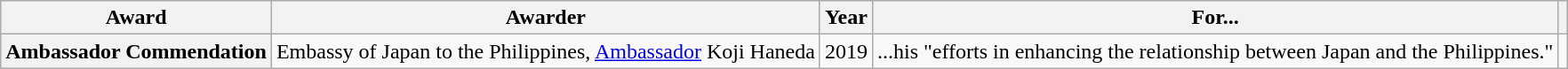<table class="wikitable plainrowheaders sortable" style="margin-right: 0;">
<tr>
<th scope="col">Award</th>
<th scope="col">Awarder</th>
<th scope="col">Year</th>
<th scope="col">For...</th>
<th scope="col" class="unsortable"></th>
</tr>
<tr>
<th scope="row">Ambassador Commendation</th>
<td>Embassy of Japan to the Philippines, <a href='#'>Ambassador</a> Koji Haneda</td>
<td>2019</td>
<td>...his "efforts in enhancing the relationship between Japan and the Philippines."</td>
<td style="text-align:center;"></td>
</tr>
</table>
